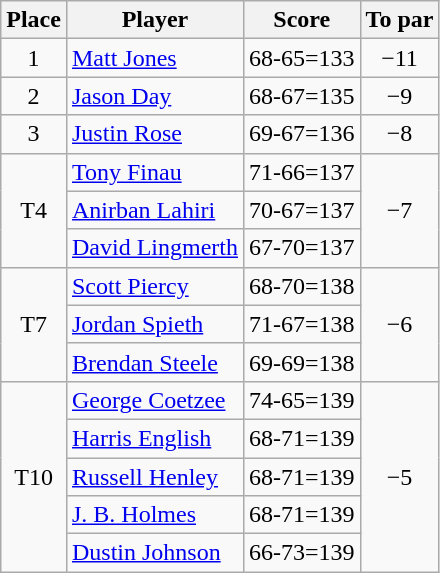<table class="wikitable">
<tr>
<th>Place</th>
<th>Player</th>
<th>Score</th>
<th>To par</th>
</tr>
<tr>
<td align=center>1</td>
<td> <a href='#'>Matt Jones</a></td>
<td>68-65=133</td>
<td align=center>−11</td>
</tr>
<tr>
<td align=center>2</td>
<td> <a href='#'>Jason Day</a></td>
<td>68-67=135</td>
<td align=center>−9</td>
</tr>
<tr>
<td align=center>3</td>
<td> <a href='#'>Justin Rose</a></td>
<td>69-67=136</td>
<td align=center>−8</td>
</tr>
<tr>
<td rowspan="3" style="text-align:center;">T4</td>
<td> <a href='#'>Tony Finau</a></td>
<td>71-66=137</td>
<td rowspan="3" style="text-align:center;">−7</td>
</tr>
<tr>
<td> <a href='#'>Anirban Lahiri</a></td>
<td>70-67=137</td>
</tr>
<tr>
<td> <a href='#'>David Lingmerth</a></td>
<td>67-70=137</td>
</tr>
<tr>
<td rowspan="3" style="text-align:center;">T7</td>
<td> <a href='#'>Scott Piercy</a></td>
<td>68-70=138</td>
<td rowspan="3" style="text-align:center;">−6</td>
</tr>
<tr>
<td> <a href='#'>Jordan Spieth</a></td>
<td>71-67=138</td>
</tr>
<tr>
<td> <a href='#'>Brendan Steele</a></td>
<td>69-69=138</td>
</tr>
<tr>
<td rowspan="5" style="text-align:center;">T10</td>
<td> <a href='#'>George Coetzee</a></td>
<td>74-65=139</td>
<td rowspan="5" style="text-align:center;">−5</td>
</tr>
<tr>
<td> <a href='#'>Harris English</a></td>
<td>68-71=139</td>
</tr>
<tr>
<td> <a href='#'>Russell Henley</a></td>
<td>68-71=139</td>
</tr>
<tr>
<td> <a href='#'>J. B. Holmes</a></td>
<td>68-71=139</td>
</tr>
<tr>
<td> <a href='#'>Dustin Johnson</a></td>
<td>66-73=139</td>
</tr>
</table>
